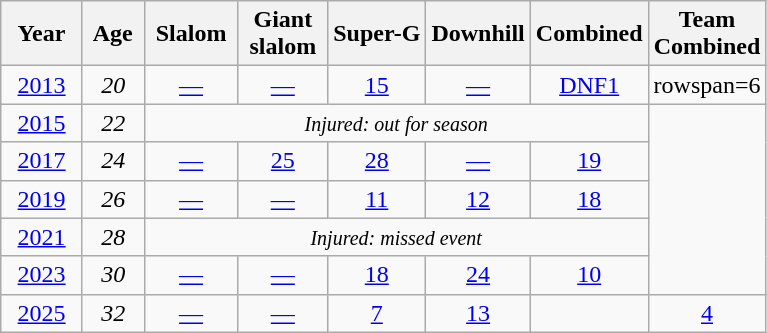<table class=wikitable style="text-align:center">
<tr>
<th>  Year  </th>
<th> Age </th>
<th> Slalom </th>
<th> Giant <br> slalom </th>
<th>Super-G</th>
<th>Downhill</th>
<th>Combined</th>
<th>Team<br>Combined</th>
</tr>
<tr>
<td><a href='#'>2013</a></td>
<td><em>20</em></td>
<td><a href='#'>—</a></td>
<td><a href='#'>—</a></td>
<td><a href='#'>15</a></td>
<td><a href='#'>—</a></td>
<td><a href='#'>DNF1</a></td>
<td>rowspan=6</td>
</tr>
<tr>
<td><a href='#'>2015</a></td>
<td><em>22</em></td>
<td colspan=5><small><em>Injured: out for season</em></small></td>
</tr>
<tr>
<td><a href='#'>2017</a></td>
<td><em>24</em></td>
<td><a href='#'>—</a></td>
<td><a href='#'>25</a></td>
<td><a href='#'>28</a></td>
<td><a href='#'>—</a></td>
<td><a href='#'>19</a></td>
</tr>
<tr>
<td><a href='#'>2019</a></td>
<td><em>26</em></td>
<td><a href='#'>—</a></td>
<td><a href='#'>—</a></td>
<td><a href='#'>11</a></td>
<td><a href='#'>12</a></td>
<td><a href='#'>18</a></td>
</tr>
<tr>
<td><a href='#'>2021</a></td>
<td><em>28</em></td>
<td colspan=5><small><em>Injured: missed event</em></small></td>
</tr>
<tr>
<td><a href='#'>2023</a></td>
<td><em>30</em></td>
<td><a href='#'>—</a></td>
<td><a href='#'>—</a></td>
<td><a href='#'>18</a></td>
<td><a href='#'>24</a></td>
<td><a href='#'>10</a></td>
</tr>
<tr>
<td><a href='#'>2025</a></td>
<td><em>32</em></td>
<td><a href='#'>—</a></td>
<td><a href='#'>—</a></td>
<td><a href='#'>7</a></td>
<td><a href='#'>13</a></td>
<td></td>
<td><a href='#'>4</a></td>
</tr>
</table>
